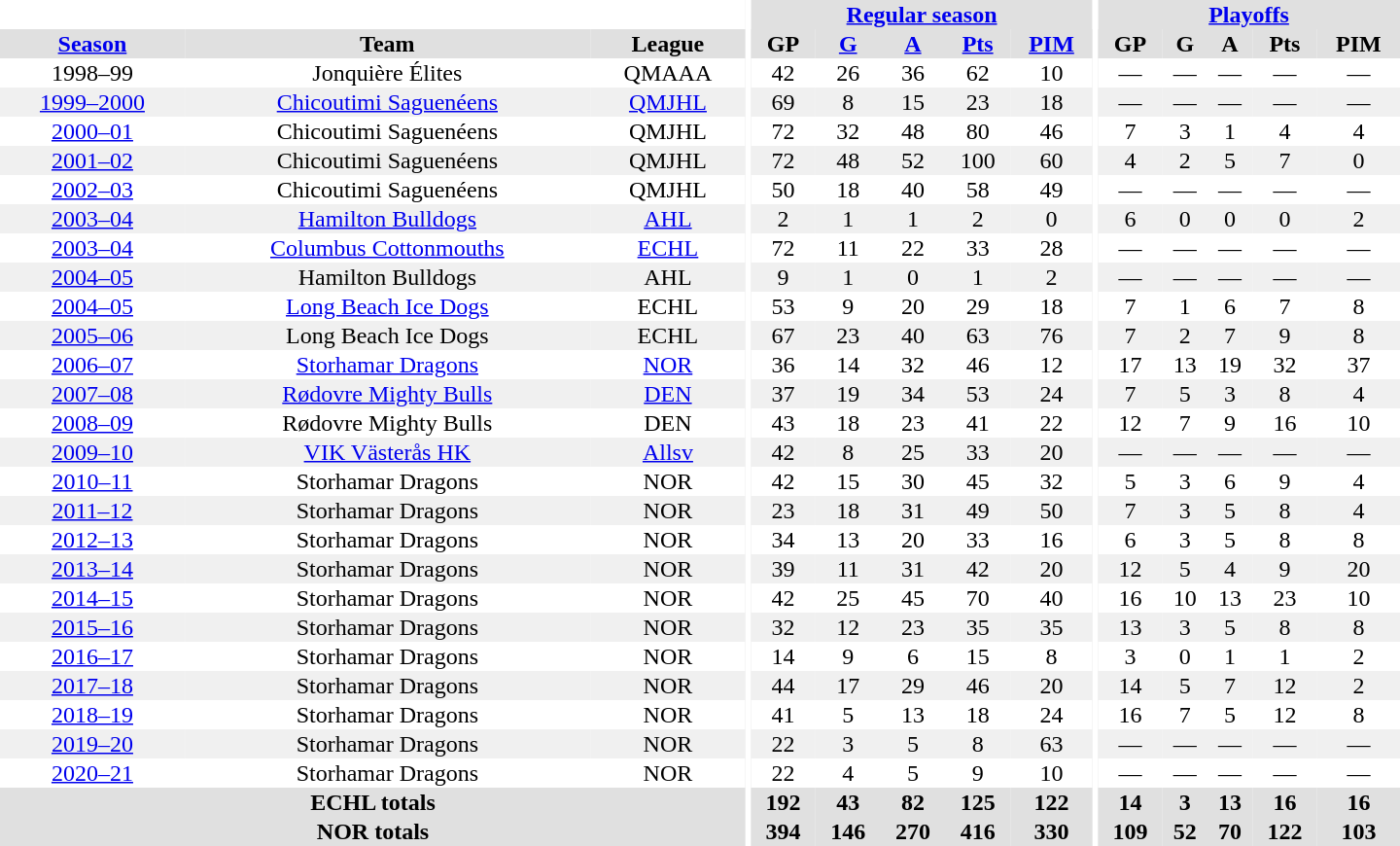<table border="0" cellpadding="1" cellspacing="0" style="text-align:center; width:60em">
<tr bgcolor="#e0e0e0">
<th colspan="3" bgcolor="#ffffff"></th>
<th rowspan="99" bgcolor="#ffffff"></th>
<th colspan="5"><a href='#'>Regular season</a></th>
<th rowspan="99" bgcolor="#ffffff"></th>
<th colspan="5"><a href='#'>Playoffs</a></th>
</tr>
<tr bgcolor="#e0e0e0">
<th><a href='#'>Season</a></th>
<th>Team</th>
<th>League</th>
<th>GP</th>
<th><a href='#'>G</a></th>
<th><a href='#'>A</a></th>
<th><a href='#'>Pts</a></th>
<th><a href='#'>PIM</a></th>
<th>GP</th>
<th>G</th>
<th>A</th>
<th>Pts</th>
<th>PIM</th>
</tr>
<tr>
<td>1998–99</td>
<td>Jonquière Élites</td>
<td>QMAAA</td>
<td>42</td>
<td>26</td>
<td>36</td>
<td>62</td>
<td>10</td>
<td>—</td>
<td>—</td>
<td>—</td>
<td>—</td>
<td>—</td>
</tr>
<tr bgcolor="#f0f0f0">
<td><a href='#'>1999–2000</a></td>
<td><a href='#'>Chicoutimi Saguenéens</a></td>
<td><a href='#'>QMJHL</a></td>
<td>69</td>
<td>8</td>
<td>15</td>
<td>23</td>
<td>18</td>
<td>—</td>
<td>—</td>
<td>—</td>
<td>—</td>
<td>—</td>
</tr>
<tr>
<td><a href='#'>2000–01</a></td>
<td>Chicoutimi Saguenéens</td>
<td>QMJHL</td>
<td>72</td>
<td>32</td>
<td>48</td>
<td>80</td>
<td>46</td>
<td>7</td>
<td>3</td>
<td>1</td>
<td>4</td>
<td>4</td>
</tr>
<tr bgcolor="#f0f0f0">
<td><a href='#'>2001–02</a></td>
<td>Chicoutimi Saguenéens</td>
<td>QMJHL</td>
<td>72</td>
<td>48</td>
<td>52</td>
<td>100</td>
<td>60</td>
<td>4</td>
<td>2</td>
<td>5</td>
<td>7</td>
<td>0</td>
</tr>
<tr>
<td><a href='#'>2002–03</a></td>
<td>Chicoutimi Saguenéens</td>
<td>QMJHL</td>
<td>50</td>
<td>18</td>
<td>40</td>
<td>58</td>
<td>49</td>
<td>—</td>
<td>—</td>
<td>—</td>
<td>—</td>
<td>—</td>
</tr>
<tr bgcolor="#f0f0f0">
<td><a href='#'>2003–04</a></td>
<td><a href='#'>Hamilton Bulldogs</a></td>
<td><a href='#'>AHL</a></td>
<td>2</td>
<td>1</td>
<td>1</td>
<td>2</td>
<td>0</td>
<td>6</td>
<td>0</td>
<td>0</td>
<td>0</td>
<td>2</td>
</tr>
<tr>
<td><a href='#'>2003–04</a></td>
<td><a href='#'>Columbus Cottonmouths</a></td>
<td><a href='#'>ECHL</a></td>
<td>72</td>
<td>11</td>
<td>22</td>
<td>33</td>
<td>28</td>
<td>—</td>
<td>—</td>
<td>—</td>
<td>—</td>
<td>—</td>
</tr>
<tr bgcolor="#f0f0f0">
<td><a href='#'>2004–05</a></td>
<td>Hamilton Bulldogs</td>
<td>AHL</td>
<td>9</td>
<td>1</td>
<td>0</td>
<td>1</td>
<td>2</td>
<td>—</td>
<td>—</td>
<td>—</td>
<td>—</td>
<td>—</td>
</tr>
<tr>
<td><a href='#'>2004–05</a></td>
<td><a href='#'>Long Beach Ice Dogs</a></td>
<td>ECHL</td>
<td>53</td>
<td>9</td>
<td>20</td>
<td>29</td>
<td>18</td>
<td>7</td>
<td>1</td>
<td>6</td>
<td>7</td>
<td>8</td>
</tr>
<tr bgcolor="#f0f0f0">
<td><a href='#'>2005–06</a></td>
<td>Long Beach Ice Dogs</td>
<td>ECHL</td>
<td>67</td>
<td>23</td>
<td>40</td>
<td>63</td>
<td>76</td>
<td>7</td>
<td>2</td>
<td>7</td>
<td>9</td>
<td>8</td>
</tr>
<tr>
<td><a href='#'>2006–07</a></td>
<td><a href='#'>Storhamar Dragons</a></td>
<td><a href='#'>NOR</a></td>
<td>36</td>
<td>14</td>
<td>32</td>
<td>46</td>
<td>12</td>
<td>17</td>
<td>13</td>
<td>19</td>
<td>32</td>
<td>37</td>
</tr>
<tr bgcolor="#f0f0f0">
<td><a href='#'>2007–08</a></td>
<td><a href='#'>Rødovre Mighty Bulls</a></td>
<td><a href='#'>DEN</a></td>
<td>37</td>
<td>19</td>
<td>34</td>
<td>53</td>
<td>24</td>
<td>7</td>
<td>5</td>
<td>3</td>
<td>8</td>
<td>4</td>
</tr>
<tr>
<td><a href='#'>2008–09</a></td>
<td>Rødovre Mighty Bulls</td>
<td>DEN</td>
<td>43</td>
<td>18</td>
<td>23</td>
<td>41</td>
<td>22</td>
<td>12</td>
<td>7</td>
<td>9</td>
<td>16</td>
<td>10</td>
</tr>
<tr bgcolor="#f0f0f0">
<td><a href='#'>2009–10</a></td>
<td><a href='#'>VIK Västerås HK</a></td>
<td><a href='#'>Allsv</a></td>
<td>42</td>
<td>8</td>
<td>25</td>
<td>33</td>
<td>20</td>
<td>—</td>
<td>—</td>
<td>—</td>
<td>—</td>
<td>—</td>
</tr>
<tr>
<td><a href='#'>2010–11</a></td>
<td>Storhamar Dragons</td>
<td>NOR</td>
<td>42</td>
<td>15</td>
<td>30</td>
<td>45</td>
<td>32</td>
<td>5</td>
<td>3</td>
<td>6</td>
<td>9</td>
<td>4</td>
</tr>
<tr bgcolor="#f0f0f0">
<td><a href='#'>2011–12</a></td>
<td>Storhamar Dragons</td>
<td>NOR</td>
<td>23</td>
<td>18</td>
<td>31</td>
<td>49</td>
<td>50</td>
<td>7</td>
<td>3</td>
<td>5</td>
<td>8</td>
<td>4</td>
</tr>
<tr>
<td><a href='#'>2012–13</a></td>
<td>Storhamar Dragons</td>
<td>NOR</td>
<td>34</td>
<td>13</td>
<td>20</td>
<td>33</td>
<td>16</td>
<td>6</td>
<td>3</td>
<td>5</td>
<td>8</td>
<td>8</td>
</tr>
<tr bgcolor="#f0f0f0">
<td><a href='#'>2013–14</a></td>
<td>Storhamar Dragons</td>
<td>NOR</td>
<td>39</td>
<td>11</td>
<td>31</td>
<td>42</td>
<td>20</td>
<td>12</td>
<td>5</td>
<td>4</td>
<td>9</td>
<td>20</td>
</tr>
<tr>
<td><a href='#'>2014–15</a></td>
<td>Storhamar Dragons</td>
<td>NOR</td>
<td>42</td>
<td>25</td>
<td>45</td>
<td>70</td>
<td>40</td>
<td>16</td>
<td>10</td>
<td>13</td>
<td>23</td>
<td>10</td>
</tr>
<tr bgcolor="#f0f0f0">
<td><a href='#'>2015–16</a></td>
<td>Storhamar Dragons</td>
<td>NOR</td>
<td>32</td>
<td>12</td>
<td>23</td>
<td>35</td>
<td>35</td>
<td>13</td>
<td>3</td>
<td>5</td>
<td>8</td>
<td>8</td>
</tr>
<tr>
<td><a href='#'>2016–17</a></td>
<td>Storhamar Dragons</td>
<td>NOR</td>
<td>14</td>
<td>9</td>
<td>6</td>
<td>15</td>
<td>8</td>
<td>3</td>
<td>0</td>
<td>1</td>
<td>1</td>
<td>2</td>
</tr>
<tr bgcolor="#f0f0f0">
<td><a href='#'>2017–18</a></td>
<td>Storhamar Dragons</td>
<td>NOR</td>
<td>44</td>
<td>17</td>
<td>29</td>
<td>46</td>
<td>20</td>
<td>14</td>
<td>5</td>
<td>7</td>
<td>12</td>
<td>2</td>
</tr>
<tr>
<td><a href='#'>2018–19</a></td>
<td>Storhamar Dragons</td>
<td>NOR</td>
<td>41</td>
<td>5</td>
<td>13</td>
<td>18</td>
<td>24</td>
<td>16</td>
<td>7</td>
<td>5</td>
<td>12</td>
<td>8</td>
</tr>
<tr bgcolor="#f0f0f0">
<td><a href='#'>2019–20</a></td>
<td>Storhamar Dragons</td>
<td>NOR</td>
<td>22</td>
<td>3</td>
<td>5</td>
<td>8</td>
<td>63</td>
<td>—</td>
<td>—</td>
<td>—</td>
<td>—</td>
<td>—</td>
</tr>
<tr>
<td><a href='#'>2020–21</a></td>
<td>Storhamar Dragons</td>
<td>NOR</td>
<td>22</td>
<td>4</td>
<td>5</td>
<td>9</td>
<td>10</td>
<td>—</td>
<td>—</td>
<td>—</td>
<td>—</td>
<td>—</td>
</tr>
<tr bgcolor="#e0e0e0">
<th colspan=3>ECHL totals</th>
<th>192</th>
<th>43</th>
<th>82</th>
<th>125</th>
<th>122</th>
<th>14</th>
<th>3</th>
<th>13</th>
<th>16</th>
<th>16</th>
</tr>
<tr bgcolor="#e0e0e0">
<th colspan=3>NOR totals</th>
<th>394</th>
<th>146</th>
<th>270</th>
<th>416</th>
<th>330</th>
<th>109</th>
<th>52</th>
<th>70</th>
<th>122</th>
<th>103</th>
</tr>
</table>
